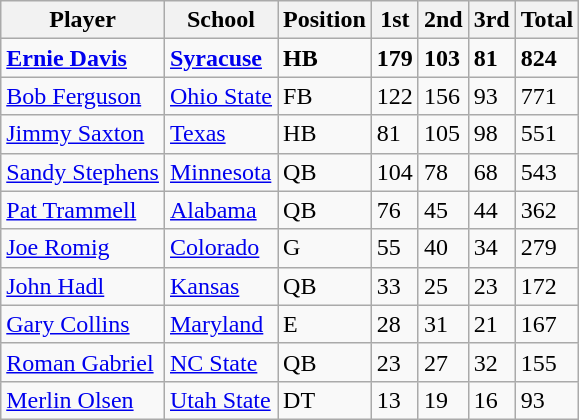<table class="wikitable">
<tr>
<th>Player</th>
<th>School</th>
<th>Position</th>
<th>1st</th>
<th>2nd</th>
<th>3rd</th>
<th>Total</th>
</tr>
<tr>
<td><strong><a href='#'>Ernie Davis</a></strong></td>
<td><strong><a href='#'>Syracuse</a></strong></td>
<td><strong>HB</strong></td>
<td><strong>179</strong></td>
<td><strong>103</strong></td>
<td><strong>81</strong></td>
<td><strong>824</strong></td>
</tr>
<tr>
<td><a href='#'>Bob Ferguson</a></td>
<td><a href='#'>Ohio State</a></td>
<td>FB</td>
<td>122</td>
<td>156</td>
<td>93</td>
<td>771</td>
</tr>
<tr>
<td><a href='#'>Jimmy Saxton</a></td>
<td><a href='#'>Texas</a></td>
<td>HB</td>
<td>81</td>
<td>105</td>
<td>98</td>
<td>551</td>
</tr>
<tr>
<td><a href='#'>Sandy Stephens</a></td>
<td><a href='#'>Minnesota</a></td>
<td>QB</td>
<td>104</td>
<td>78</td>
<td>68</td>
<td>543</td>
</tr>
<tr>
<td><a href='#'>Pat Trammell</a></td>
<td><a href='#'>Alabama</a></td>
<td>QB</td>
<td>76</td>
<td>45</td>
<td>44</td>
<td>362</td>
</tr>
<tr>
<td><a href='#'>Joe Romig</a></td>
<td><a href='#'>Colorado</a></td>
<td>G</td>
<td>55</td>
<td>40</td>
<td>34</td>
<td>279</td>
</tr>
<tr>
<td><a href='#'>John Hadl</a></td>
<td><a href='#'>Kansas</a></td>
<td>QB</td>
<td>33</td>
<td>25</td>
<td>23</td>
<td>172</td>
</tr>
<tr>
<td><a href='#'>Gary Collins</a></td>
<td><a href='#'>Maryland</a></td>
<td>E</td>
<td>28</td>
<td>31</td>
<td>21</td>
<td>167</td>
</tr>
<tr>
<td><a href='#'>Roman Gabriel</a></td>
<td><a href='#'>NC State</a></td>
<td>QB</td>
<td>23</td>
<td>27</td>
<td>32</td>
<td>155</td>
</tr>
<tr>
<td><a href='#'>Merlin Olsen</a></td>
<td><a href='#'>Utah State</a></td>
<td>DT</td>
<td>13</td>
<td>19</td>
<td>16</td>
<td>93</td>
</tr>
</table>
